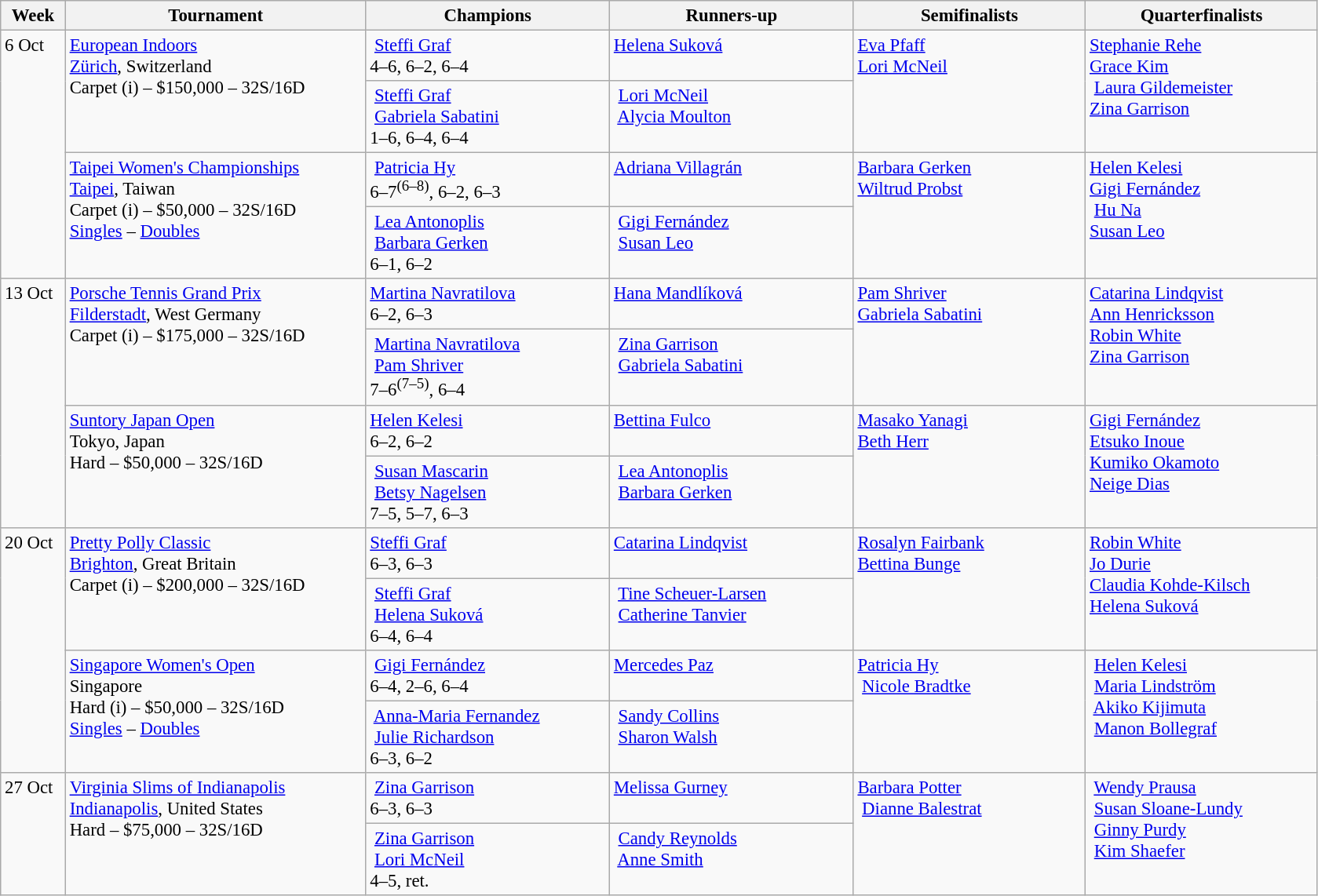<table class=wikitable style=font-size:95%>
<tr>
<th style="width:48px;">Week</th>
<th style="width:248px;">Tournament</th>
<th style="width:200px;">Champions</th>
<th style="width:200px;">Runners-up</th>
<th style="width:190px;">Semifinalists</th>
<th style="width:190px;">Quarterfinalists</th>
</tr>
<tr valign="top">
<td rowspan=4>6 Oct</td>
<td rowspan=2><a href='#'>European Indoors</a><br> <a href='#'>Zürich</a>, Switzerland<br>Carpet (i) – $150,000 – 32S/16D</td>
<td> <a href='#'>Steffi Graf</a><br>4–6, 6–2, 6–4</td>
<td> <a href='#'>Helena Suková</a></td>
<td rowspan=2> <a href='#'>Eva Pfaff</a> <br> <a href='#'>Lori McNeil</a></td>
<td rowspan=2> <a href='#'>Stephanie Rehe</a>  <br> <a href='#'>Grace Kim</a><br> <a href='#'>Laura Gildemeister</a> <br> <a href='#'>Zina Garrison</a></td>
</tr>
<tr valign="top">
<td> <a href='#'>Steffi Graf</a><br> <a href='#'>Gabriela Sabatini</a><br>1–6, 6–4, 6–4</td>
<td> <a href='#'>Lori McNeil</a><br> <a href='#'>Alycia Moulton</a></td>
</tr>
<tr valign="top">
<td rowspan=2><a href='#'>Taipei Women's Championships</a><br> <a href='#'>Taipei</a>, Taiwan<br>Carpet (i) – $50,000 – 32S/16D <br><a href='#'>Singles</a> – <a href='#'>Doubles</a></td>
<td> <a href='#'>Patricia Hy</a><br>6–7<sup>(6–8)</sup>, 6–2, 6–3</td>
<td> <a href='#'>Adriana Villagrán</a></td>
<td rowspan=2> <a href='#'>Barbara Gerken</a> <br> <a href='#'>Wiltrud Probst</a></td>
<td rowspan=2> <a href='#'>Helen Kelesi</a> <br> <a href='#'>Gigi Fernández</a><br> <a href='#'>Hu Na</a> <br> <a href='#'>Susan Leo</a></td>
</tr>
<tr valign="top">
<td> <a href='#'>Lea Antonoplis</a><br> <a href='#'>Barbara Gerken</a><br>6–1, 6–2</td>
<td> <a href='#'>Gigi Fernández</a><br> <a href='#'>Susan Leo</a></td>
</tr>
<tr valign=top>
<td rowspan=4>13 Oct</td>
<td rowspan=2><a href='#'>Porsche Tennis Grand Prix</a><br> <a href='#'>Filderstadt</a>, West Germany <br>Carpet (i) – $175,000 – 32S/16D</td>
<td> <a href='#'>Martina Navratilova</a> <br>6–2, 6–3</td>
<td> <a href='#'>Hana Mandlíková</a></td>
<td rowspan=2> <a href='#'>Pam Shriver</a> <br> <a href='#'>Gabriela Sabatini</a> <br></td>
<td rowspan=2> <a href='#'>Catarina Lindqvist</a> <br> <a href='#'>Ann Henricksson</a> <br>  <a href='#'>Robin White</a> <br> <a href='#'>Zina Garrison</a><br></td>
</tr>
<tr valign="top">
<td> <a href='#'>Martina Navratilova</a><br> <a href='#'>Pam Shriver</a> <br>7–6<sup>(7–5)</sup>, 6–4</td>
<td> <a href='#'>Zina Garrison</a><br> <a href='#'>Gabriela Sabatini</a></td>
</tr>
<tr valign="top">
<td rowspan=2><a href='#'>Suntory Japan Open</a><br> Tokyo, Japan<br>Hard – $50,000 – 32S/16D</td>
<td> <a href='#'>Helen Kelesi</a><br>6–2, 6–2</td>
<td> <a href='#'>Bettina Fulco</a></td>
<td rowspan=2> <a href='#'>Masako Yanagi</a> <br> <a href='#'>Beth Herr</a></td>
<td rowspan=2> <a href='#'>Gigi Fernández</a>  <br> <a href='#'>Etsuko Inoue</a> <br> <a href='#'>Kumiko Okamoto</a> <br> <a href='#'>Neige Dias</a></td>
</tr>
<tr valign="top">
<td> <a href='#'>Susan Mascarin</a><br> <a href='#'>Betsy Nagelsen</a><br>7–5, 5–7, 6–3</td>
<td> <a href='#'>Lea Antonoplis</a><br> <a href='#'>Barbara Gerken</a></td>
</tr>
<tr valign=top>
<td rowspan=4>20 Oct</td>
<td rowspan=2><a href='#'>Pretty Polly Classic</a><br> <a href='#'>Brighton</a>, Great Britain<br>Carpet (i) – $200,000 – 32S/16D</td>
<td> <a href='#'>Steffi Graf</a> <br>6–3, 6–3</td>
<td> <a href='#'>Catarina Lindqvist</a></td>
<td rowspan=2> <a href='#'>Rosalyn Fairbank</a>  <br> <a href='#'>Bettina Bunge</a> <br></td>
<td rowspan=2> <a href='#'>Robin White</a> <br> <a href='#'>Jo Durie</a> <br>  <a href='#'>Claudia Kohde-Kilsch</a> <br> <a href='#'>Helena Suková</a></td>
</tr>
<tr valign="top">
<td> <a href='#'>Steffi Graf</a><br> <a href='#'>Helena Suková</a> <br>6–4, 6–4</td>
<td> <a href='#'>Tine Scheuer-Larsen</a><br> <a href='#'>Catherine Tanvier</a></td>
</tr>
<tr valign="top">
<td rowspan=2><a href='#'>Singapore Women's Open</a><br> Singapore <br>Hard (i) – $50,000 – 32S/16D <br><a href='#'>Singles</a> – <a href='#'>Doubles</a></td>
<td> <a href='#'>Gigi Fernández</a><br>6–4, 2–6, 6–4</td>
<td> <a href='#'>Mercedes Paz</a></td>
<td rowspan=2> <a href='#'>Patricia Hy</a><br> <a href='#'>Nicole Bradtke</a></td>
<td rowspan=2> <a href='#'>Helen Kelesi</a><br> <a href='#'>Maria Lindström</a><br> <a href='#'>Akiko Kijimuta</a><br> <a href='#'>Manon Bollegraf</a></td>
</tr>
<tr valign="top">
<td> <a href='#'>Anna-Maria Fernandez</a><br> <a href='#'>Julie Richardson</a><br>6–3, 6–2</td>
<td> <a href='#'>Sandy Collins</a><br> <a href='#'>Sharon Walsh</a></td>
</tr>
<tr valign="top">
<td rowspan=2>27 Oct</td>
<td rowspan=2><a href='#'>Virginia Slims of Indianapolis</a><br> <a href='#'>Indianapolis</a>, United States<br>Hard – $75,000 – 32S/16D</td>
<td> <a href='#'>Zina Garrison</a><br>6–3, 6–3</td>
<td> <a href='#'>Melissa Gurney</a></td>
<td rowspan=2> <a href='#'>Barbara Potter</a><br> <a href='#'>Dianne Balestrat</a></td>
<td rowspan=2> <a href='#'>Wendy Prausa</a><br> <a href='#'>Susan Sloane-Lundy</a><br> <a href='#'>Ginny Purdy</a><br> <a href='#'>Kim Shaefer</a></td>
</tr>
<tr valign="top">
<td> <a href='#'>Zina Garrison</a><br> <a href='#'>Lori McNeil</a><br>4–5, ret.</td>
<td> <a href='#'>Candy Reynolds</a><br> <a href='#'>Anne Smith</a></td>
</tr>
</table>
